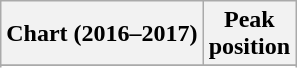<table class="wikitable sortable plainrowheaders" style="text-align:center">
<tr>
<th>Chart (2016–2017)</th>
<th>Peak<br>position</th>
</tr>
<tr>
</tr>
<tr>
</tr>
<tr>
</tr>
<tr>
</tr>
<tr>
</tr>
<tr>
</tr>
<tr>
</tr>
<tr>
</tr>
<tr>
</tr>
<tr>
</tr>
<tr>
</tr>
<tr>
</tr>
<tr>
</tr>
<tr>
</tr>
<tr>
</tr>
<tr>
</tr>
<tr>
</tr>
<tr>
</tr>
<tr>
</tr>
<tr>
</tr>
<tr>
</tr>
<tr>
</tr>
</table>
